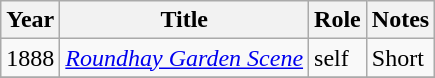<table class="wikitable sortable">
<tr>
<th>Year</th>
<th>Title</th>
<th>Role</th>
<th class="unsortable">Notes</th>
</tr>
<tr>
<td>1888</td>
<td><em><a href='#'>Roundhay Garden Scene</a></em></td>
<td>self</td>
<td>Short</td>
</tr>
<tr>
</tr>
</table>
